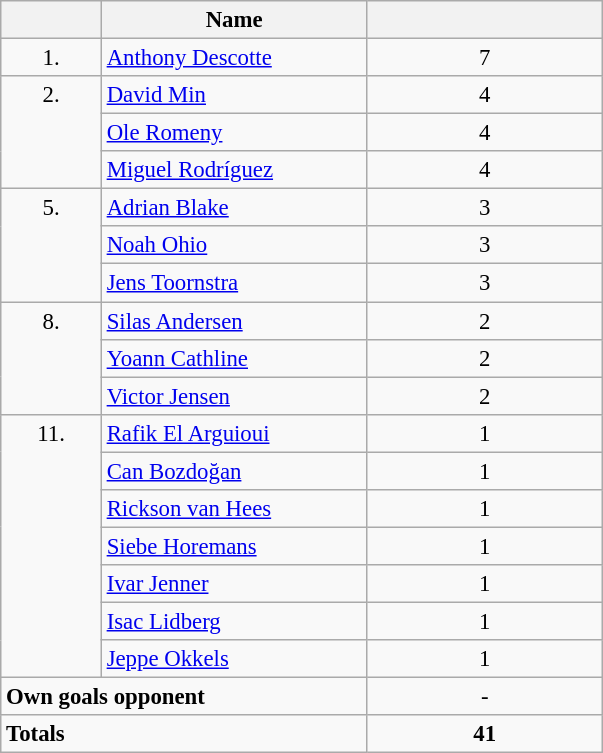<table class="wikitable" style="font-size: 95%; text-align: center;">
<tr>
<th style="width: 60px;"></th>
<th style="width: 170px;">Name</th>
<th style="width: 150px;"></th>
</tr>
<tr>
<td rowspan="1" style="vertical-align: top;">1.</td>
<td style="text-align: left;"><strong></strong> <a href='#'>Anthony Descotte</a></td>
<td>7</td>
</tr>
<tr>
<td rowspan="3" style="vertical-align: top;">2.</td>
<td style="text-align: left;"><strong></strong> <a href='#'>David Min</a></td>
<td>4</td>
</tr>
<tr>
<td style="text-align: left;"><strong></strong> <a href='#'>Ole Romeny</a></td>
<td>4</td>
</tr>
<tr>
<td style="text-align: left;"><strong></strong> <a href='#'>Miguel Rodríguez</a></td>
<td>4</td>
</tr>
<tr>
<td rowspan="3" style="vertical-align: top;">5.</td>
<td style="text-align: left;"><strong></strong> <a href='#'>Adrian Blake</a></td>
<td>3</td>
</tr>
<tr>
<td style="text-align: left;"><strong></strong> <a href='#'>Noah Ohio</a></td>
<td>3</td>
</tr>
<tr>
<td style="text-align: left;"><strong></strong> <a href='#'>Jens Toornstra</a></td>
<td>3</td>
</tr>
<tr>
<td rowspan="3" style="vertical-align: top;">8.</td>
<td style="text-align: left;"><strong></strong> <a href='#'>Silas Andersen</a></td>
<td>2</td>
</tr>
<tr>
<td style="text-align: left;"><strong></strong> <a href='#'>Yoann Cathline</a></td>
<td>2</td>
</tr>
<tr>
<td style="text-align: left;"><strong></strong> <a href='#'>Victor Jensen</a></td>
<td>2</td>
</tr>
<tr>
<td rowspan="7" style="vertical-align: top;">11.</td>
<td style="text-align: left;"><strong></strong> <a href='#'>Rafik El Arguioui</a></td>
<td>1</td>
</tr>
<tr>
<td style="text-align: left;"><strong></strong> <a href='#'>Can Bozdoğan</a></td>
<td>1</td>
</tr>
<tr>
<td style="text-align: left;"><strong></strong> <a href='#'>Rickson van Hees</a></td>
<td>1</td>
</tr>
<tr>
<td style="text-align: left;"><strong></strong> <a href='#'>Siebe Horemans</a></td>
<td>1</td>
</tr>
<tr>
<td style="text-align: left;"><strong></strong> <a href='#'>Ivar Jenner</a></td>
<td>1</td>
</tr>
<tr>
<td style="text-align: left;"><strong></strong> <a href='#'>Isac Lidberg</a></td>
<td>1</td>
</tr>
<tr>
<td style="text-align: left;"><strong></strong> <a href='#'>Jeppe Okkels</a></td>
<td>1</td>
</tr>
<tr>
<td colspan="2" style="text-align: left;"><strong>Own goals opponent</strong></td>
<td>-</td>
</tr>
<tr>
<td colspan="2" style="text-align: left;"><strong>Totals</strong></td>
<td><strong>41</strong></td>
</tr>
</table>
